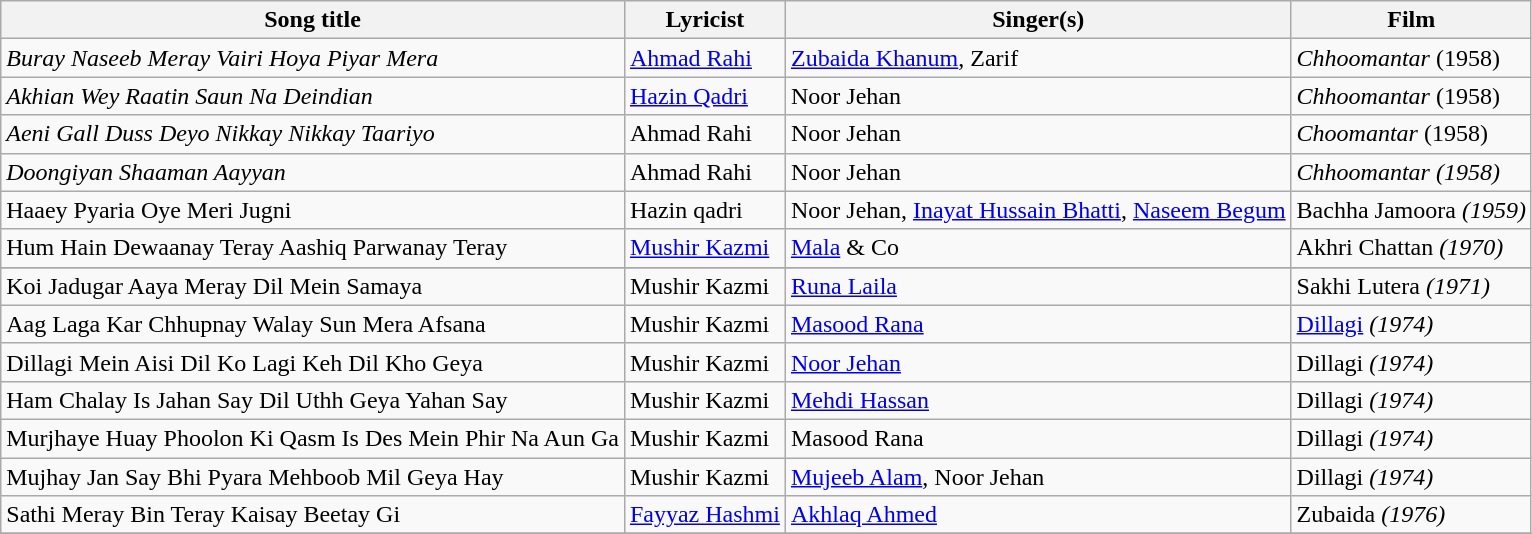<table class = "wikitable">
<tr>
<th>Song title</th>
<th>Lyricist</th>
<th>Singer(s)</th>
<th>Film</th>
</tr>
<tr>
<td><em>Buray Naseeb Meray Vairi Hoya Piyar Mera</em></td>
<td><a href='#'>Ahmad Rahi</a></td>
<td><a href='#'>Zubaida Khanum</a>, Zarif</td>
<td><em>Chhoomantar</em> (1958)</td>
</tr>
<tr>
<td><em>Akhian Wey Raatin Saun Na Deindian</em></td>
<td><a href='#'>Hazin Qadri</a></td>
<td>Noor Jehan</td>
<td><em>Chhoomantar</em> (1958)</td>
</tr>
<tr>
<td><em>Aeni Gall Duss Deyo Nikkay Nikkay Taariyo</em></td>
<td>Ahmad Rahi</td>
<td>Noor Jehan</td>
<td><em>Choomantar</em> (1958)</td>
</tr>
<tr>
<td><em>Doongiyan Shaaman Aayyan</em></td>
<td>Ahmad Rahi</td>
<td>Noor Jehan</td>
<td><em>Chhoomantar (1958)</td>
</tr>
<tr>
<td></em>Haaey Pyaria Oye Meri Jugni<em></td>
<td>Hazin qadri</td>
<td>Noor Jehan, <a href='#'>Inayat Hussain Bhatti</a>, <a href='#'>Naseem Begum</a></td>
<td></em>Bachha Jamoora<em> (1959)</td>
</tr>
<tr>
<td></em>Hum Hain Dewaanay Teray Aashiq Parwanay Teray<em></td>
<td><a href='#'>Mushir Kazmi</a></td>
<td><a href='#'>Mala</a> & Co</td>
<td></em>Akhri Chattan<em> (1970)</td>
</tr>
<tr>
</tr>
<tr>
<td></em>Koi Jadugar Aaya Meray Dil Mein Samaya<em></td>
<td>Mushir Kazmi</td>
<td><a href='#'>Runa Laila</a></td>
<td></em>Sakhi Lutera<em> (1971)</td>
</tr>
<tr>
<td></em>Aag Laga Kar Chhupnay Walay Sun Mera Afsana<em></td>
<td>Mushir Kazmi</td>
<td><a href='#'>Masood Rana</a></td>
<td></em><a href='#'>Dillagi</a><em> (1974)</td>
</tr>
<tr>
<td></em>Dillagi Mein Aisi Dil Ko Lagi Keh Dil Kho Geya<em></td>
<td>Mushir Kazmi</td>
<td><a href='#'>Noor Jehan</a></td>
<td></em>Dillagi<em> (1974)</td>
</tr>
<tr>
<td></em>Ham Chalay Is Jahan Say Dil Uthh Geya Yahan Say<em></td>
<td>Mushir Kazmi</td>
<td><a href='#'>Mehdi Hassan</a></td>
<td></em>Dillagi<em> (1974)</td>
</tr>
<tr>
<td></em>Murjhaye Huay Phoolon Ki Qasm Is Des Mein Phir Na Aun Ga<em></td>
<td>Mushir Kazmi</td>
<td>Masood Rana</td>
<td></em>Dillagi<em> (1974)</td>
</tr>
<tr>
<td></em> Mujhay Jan Say Bhi Pyara Mehboob Mil Geya Hay<em></td>
<td>Mushir Kazmi</td>
<td><a href='#'>Mujeeb Alam</a>, Noor Jehan</td>
<td></em>Dillagi<em> (1974)</td>
</tr>
<tr>
<td></em>Sathi Meray Bin Teray Kaisay Beetay Gi<em></td>
<td><a href='#'>Fayyaz Hashmi</a></td>
<td><a href='#'>Akhlaq Ahmed</a></td>
<td></em>Zubaida<em> (1976)</td>
</tr>
<tr>
</tr>
</table>
